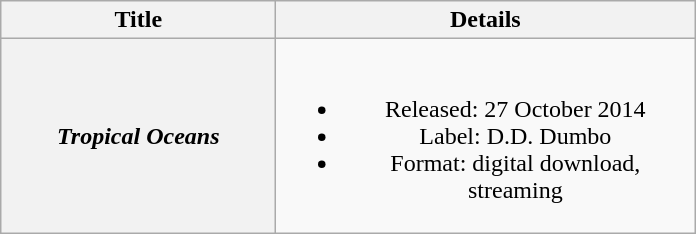<table class="wikitable plainrowheaders" style="text-align:center;" border="1">
<tr>
<th scope="col" style="width:11em;">Title</th>
<th scope="col" style="width:17em;">Details</th>
</tr>
<tr>
<th scope="row"><em>Tropical Oceans</em></th>
<td><br><ul><li>Released: 27 October 2014</li><li>Label: D.D. Dumbo</li><li>Format: digital download, streaming</li></ul></td>
</tr>
</table>
